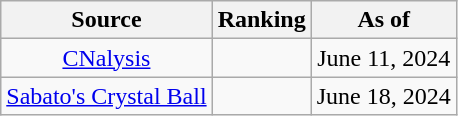<table class="wikitable" style="text-align:center">
<tr>
<th>Source</th>
<th>Ranking</th>
<th>As of</th>
</tr>
<tr>
<td><a href='#'>CNalysis</a></td>
<td></td>
<td>June 11, 2024</td>
</tr>
<tr>
<td align="left"><a href='#'>Sabato's Crystal Ball</a></td>
<td></td>
<td>June 18, 2024</td>
</tr>
</table>
